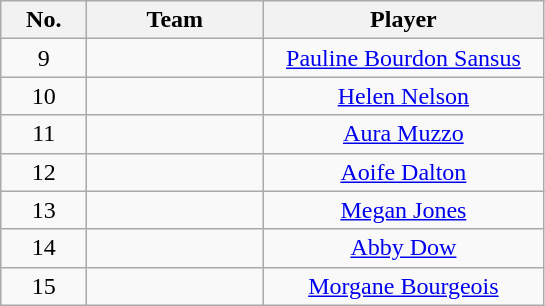<table class="wikitable" style="text-align:center">
<tr>
<th width=50>No.</th>
<th width=110>Team</th>
<th width=180>Player</th>
</tr>
<tr>
<td>9</td>
<td align=left></td>
<td><a href='#'>Pauline Bourdon Sansus</a></td>
</tr>
<tr>
<td>10</td>
<td align=left></td>
<td><a href='#'>Helen Nelson</a></td>
</tr>
<tr>
<td>11</td>
<td align=left></td>
<td><a href='#'>Aura Muzzo</a></td>
</tr>
<tr>
<td>12</td>
<td align=left></td>
<td><a href='#'>Aoife Dalton</a></td>
</tr>
<tr>
<td>13</td>
<td align=left></td>
<td><a href='#'>Megan Jones</a></td>
</tr>
<tr>
<td>14</td>
<td align=left></td>
<td><a href='#'>Abby Dow</a></td>
</tr>
<tr>
<td>15</td>
<td align=left></td>
<td><a href='#'>Morgane Bourgeois</a></td>
</tr>
</table>
